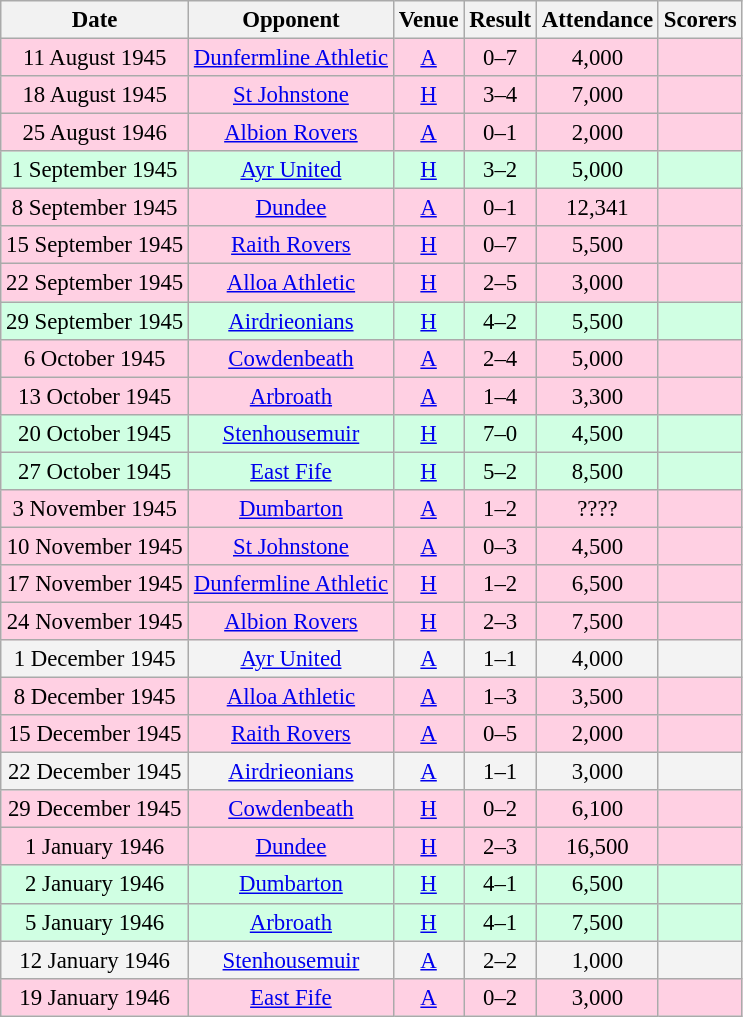<table class="wikitable sortable" style="font-size:95%; text-align:center">
<tr>
<th>Date</th>
<th>Opponent</th>
<th>Venue</th>
<th>Result</th>
<th>Attendance</th>
<th>Scorers</th>
</tr>
<tr bgcolor = "#ffd0e3">
<td>11 August 1945</td>
<td><a href='#'>Dunfermline Athletic</a></td>
<td><a href='#'>A</a></td>
<td>0–7</td>
<td>4,000</td>
<td></td>
</tr>
<tr bgcolor = "#ffd0e3">
<td>18 August 1945</td>
<td><a href='#'>St Johnstone</a></td>
<td><a href='#'>H</a></td>
<td>3–4</td>
<td>7,000</td>
<td></td>
</tr>
<tr bgcolor = "#ffd0e3">
<td>25 August 1946</td>
<td><a href='#'>Albion Rovers</a></td>
<td><a href='#'>A</a></td>
<td>0–1</td>
<td>2,000</td>
<td></td>
</tr>
<tr bgcolor = "#d0ffe3">
<td>1 September 1945</td>
<td><a href='#'>Ayr United</a></td>
<td><a href='#'>H</a></td>
<td>3–2</td>
<td>5,000</td>
<td></td>
</tr>
<tr bgcolor = "#ffd0e3">
<td>8 September 1945</td>
<td><a href='#'>Dundee</a></td>
<td><a href='#'>A</a></td>
<td>0–1</td>
<td>12,341</td>
<td></td>
</tr>
<tr bgcolor = "#ffd0e3">
<td>15 September 1945</td>
<td><a href='#'>Raith Rovers</a></td>
<td><a href='#'>H</a></td>
<td>0–7</td>
<td>5,500</td>
<td></td>
</tr>
<tr bgcolor = "#ffd0e3">
<td>22 September 1945</td>
<td><a href='#'>Alloa Athletic</a></td>
<td><a href='#'>H</a></td>
<td>2–5</td>
<td>3,000</td>
<td></td>
</tr>
<tr bgcolor = "#d0ffe3">
<td>29 September 1945</td>
<td><a href='#'>Airdrieonians</a></td>
<td><a href='#'>H</a></td>
<td>4–2</td>
<td>5,500</td>
<td></td>
</tr>
<tr bgcolor = "#ffd0e3">
<td>6 October 1945</td>
<td><a href='#'>Cowdenbeath</a></td>
<td><a href='#'>A</a></td>
<td>2–4</td>
<td>5,000</td>
<td></td>
</tr>
<tr bgcolor = "#ffd0e3">
<td>13 October 1945</td>
<td><a href='#'>Arbroath</a></td>
<td><a href='#'>A</a></td>
<td>1–4</td>
<td>3,300</td>
<td></td>
</tr>
<tr bgcolor = "#d0ffe3">
<td>20 October 1945</td>
<td><a href='#'>Stenhousemuir</a></td>
<td><a href='#'>H</a></td>
<td>7–0</td>
<td>4,500</td>
<td></td>
</tr>
<tr bgcolor = "#d0ffe3">
<td>27 October 1945</td>
<td><a href='#'>East Fife</a></td>
<td><a href='#'>H</a></td>
<td>5–2</td>
<td>8,500</td>
<td></td>
</tr>
<tr bgcolor = "#ffd0e3">
<td>3 November 1945</td>
<td><a href='#'>Dumbarton</a></td>
<td><a href='#'>A</a></td>
<td>1–2</td>
<td>????</td>
<td></td>
</tr>
<tr bgcolor = "#ffd0e3">
<td>10 November 1945</td>
<td><a href='#'>St Johnstone</a></td>
<td><a href='#'>A</a></td>
<td>0–3</td>
<td>4,500</td>
<td></td>
</tr>
<tr bgcolor = "#ffd0e3">
<td>17 November 1945</td>
<td><a href='#'>Dunfermline Athletic</a></td>
<td><a href='#'>H</a></td>
<td>1–2</td>
<td>6,500</td>
<td></td>
</tr>
<tr bgcolor = "#ffd0e3">
<td>24 November 1945</td>
<td><a href='#'>Albion Rovers</a></td>
<td><a href='#'>H</a></td>
<td>2–3</td>
<td>7,500</td>
<td></td>
</tr>
<tr bgcolor = "#f3f3f3">
<td>1 December 1945</td>
<td><a href='#'>Ayr United</a></td>
<td><a href='#'>A</a></td>
<td>1–1</td>
<td>4,000</td>
<td></td>
</tr>
<tr bgcolor = "#ffd0e3">
<td>8 December 1945</td>
<td><a href='#'>Alloa Athletic</a></td>
<td><a href='#'>A</a></td>
<td>1–3</td>
<td>3,500</td>
<td></td>
</tr>
<tr bgcolor = "#ffd0e3">
<td>15 December 1945</td>
<td><a href='#'>Raith Rovers</a></td>
<td><a href='#'>A</a></td>
<td>0–5</td>
<td>2,000</td>
<td></td>
</tr>
<tr bgcolor = "#f3f3f3">
<td>22 December 1945</td>
<td><a href='#'>Airdrieonians</a></td>
<td><a href='#'>A</a></td>
<td>1–1</td>
<td>3,000</td>
<td></td>
</tr>
<tr bgcolor = "#ffd0e3">
<td>29 December 1945</td>
<td><a href='#'>Cowdenbeath</a></td>
<td><a href='#'>H</a></td>
<td>0–2</td>
<td>6,100</td>
<td></td>
</tr>
<tr bgcolor = "#ffd0e3">
<td>1 January 1946</td>
<td><a href='#'>Dundee</a></td>
<td><a href='#'>H</a></td>
<td>2–3</td>
<td>16,500</td>
<td></td>
</tr>
<tr bgcolor = "#d0ffe3">
<td>2 January 1946</td>
<td><a href='#'>Dumbarton</a></td>
<td><a href='#'>H</a></td>
<td>4–1</td>
<td>6,500</td>
<td></td>
</tr>
<tr bgcolor = "#d0ffe3">
<td>5 January 1946</td>
<td><a href='#'>Arbroath</a></td>
<td><a href='#'>H</a></td>
<td>4–1</td>
<td>7,500</td>
<td></td>
</tr>
<tr bgcolor = "#f3f3f3">
<td>12 January 1946</td>
<td><a href='#'>Stenhousemuir</a></td>
<td><a href='#'>A</a></td>
<td>2–2</td>
<td>1,000</td>
<td></td>
</tr>
<tr bgcolor = "#ffd0e3">
<td>19 January 1946</td>
<td><a href='#'>East Fife</a></td>
<td><a href='#'>A</a></td>
<td>0–2</td>
<td>3,000</td>
<td></td>
</tr>
</table>
